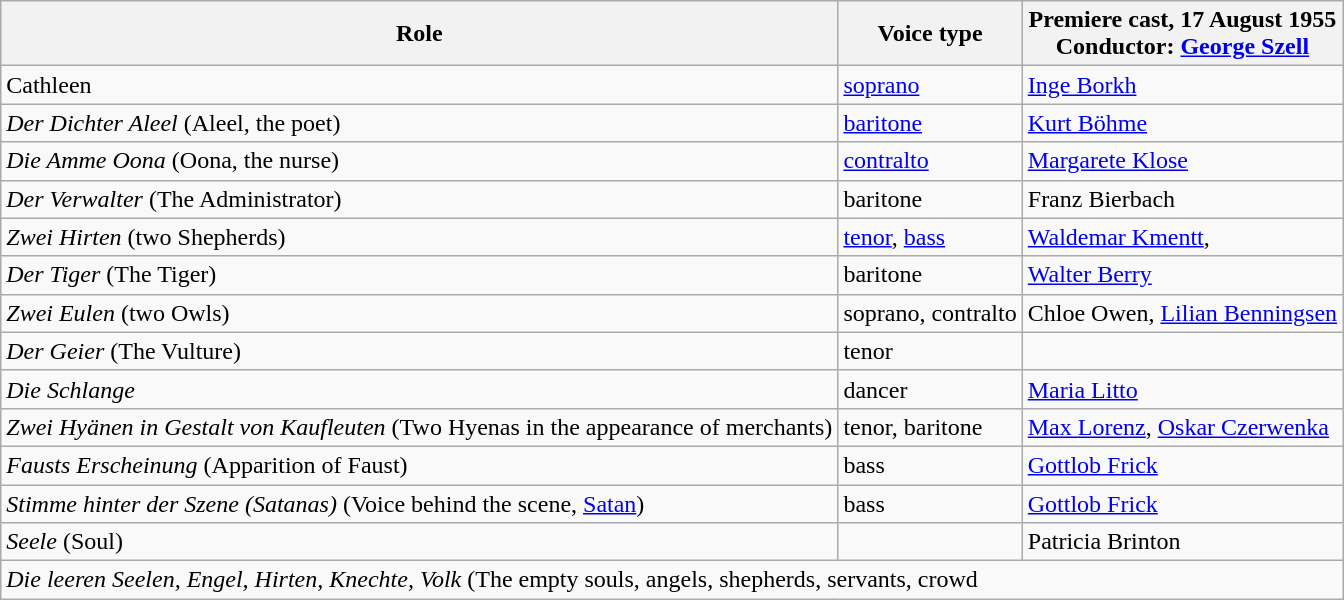<table class=wikitable>
<tr>
<th>Role</th>
<th>Voice type</th>
<th>Premiere cast, 17 August 1955<br>Conductor: <a href='#'>George Szell</a></th>
</tr>
<tr>
<td>Cathleen</td>
<td><a href='#'>soprano</a></td>
<td><a href='#'>Inge Borkh</a></td>
</tr>
<tr>
<td><em>Der Dichter Aleel</em> (Aleel, the poet)</td>
<td><a href='#'>baritone</a></td>
<td><a href='#'>Kurt Böhme</a></td>
</tr>
<tr>
<td><em>Die Amme Oona</em> (Oona, the nurse)</td>
<td><a href='#'>contralto</a></td>
<td><a href='#'>Margarete Klose</a></td>
</tr>
<tr>
<td><em>Der Verwalter</em> (The Administrator)</td>
<td>baritone</td>
<td>Franz Bierbach</td>
</tr>
<tr>
<td><em>Zwei Hirten</em> (two Shepherds)</td>
<td><a href='#'>tenor</a>, <a href='#'>bass</a></td>
<td><a href='#'>Waldemar Kmentt</a>, </td>
</tr>
<tr>
<td><em>Der Tiger</em> (The Tiger)</td>
<td>baritone</td>
<td><a href='#'>Walter Berry</a></td>
</tr>
<tr>
<td><em>Zwei Eulen</em> (two Owls)</td>
<td>soprano, contralto</td>
<td>Chloe Owen, <a href='#'>Lilian Benningsen</a></td>
</tr>
<tr>
<td><em>Der Geier</em> (The Vulture)</td>
<td>tenor</td>
<td></td>
</tr>
<tr>
<td><em>Die Schlange</em></td>
<td>dancer</td>
<td><a href='#'>Maria Litto</a></td>
</tr>
<tr>
<td><em>Zwei Hyänen in Gestalt von Kaufleuten</em> (Two Hyenas in the appearance of merchants)</td>
<td>tenor, baritone</td>
<td><a href='#'>Max Lorenz</a>, <a href='#'>Oskar Czerwenka</a></td>
</tr>
<tr>
<td><em>Fausts Erscheinung</em> (Apparition of Faust)</td>
<td>bass</td>
<td><a href='#'>Gottlob Frick</a></td>
</tr>
<tr>
<td><em>Stimme hinter der Szene (Satanas)</em> (Voice behind the scene, <a href='#'>Satan</a>)</td>
<td>bass</td>
<td><a href='#'>Gottlob Frick</a></td>
</tr>
<tr>
<td><em>Seele</em> (Soul)</td>
<td></td>
<td>Patricia Brinton</td>
</tr>
<tr>
<td colspan = "3"><em>Die leeren Seelen, Engel, Hirten, Knechte, Volk</em> (The empty souls, angels, shepherds, servants, crowd</td>
</tr>
</table>
